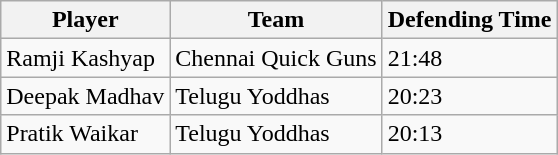<table class="wikitable">
<tr>
<th>Player</th>
<th>Team</th>
<th>Defending Time</th>
</tr>
<tr>
<td>Ramji Kashyap</td>
<td>Chennai Quick Guns</td>
<td>21:48</td>
</tr>
<tr>
<td>Deepak Madhav</td>
<td>Telugu Yoddhas</td>
<td>20:23</td>
</tr>
<tr>
<td>Pratik Waikar</td>
<td>Telugu Yoddhas</td>
<td>20:13</td>
</tr>
</table>
